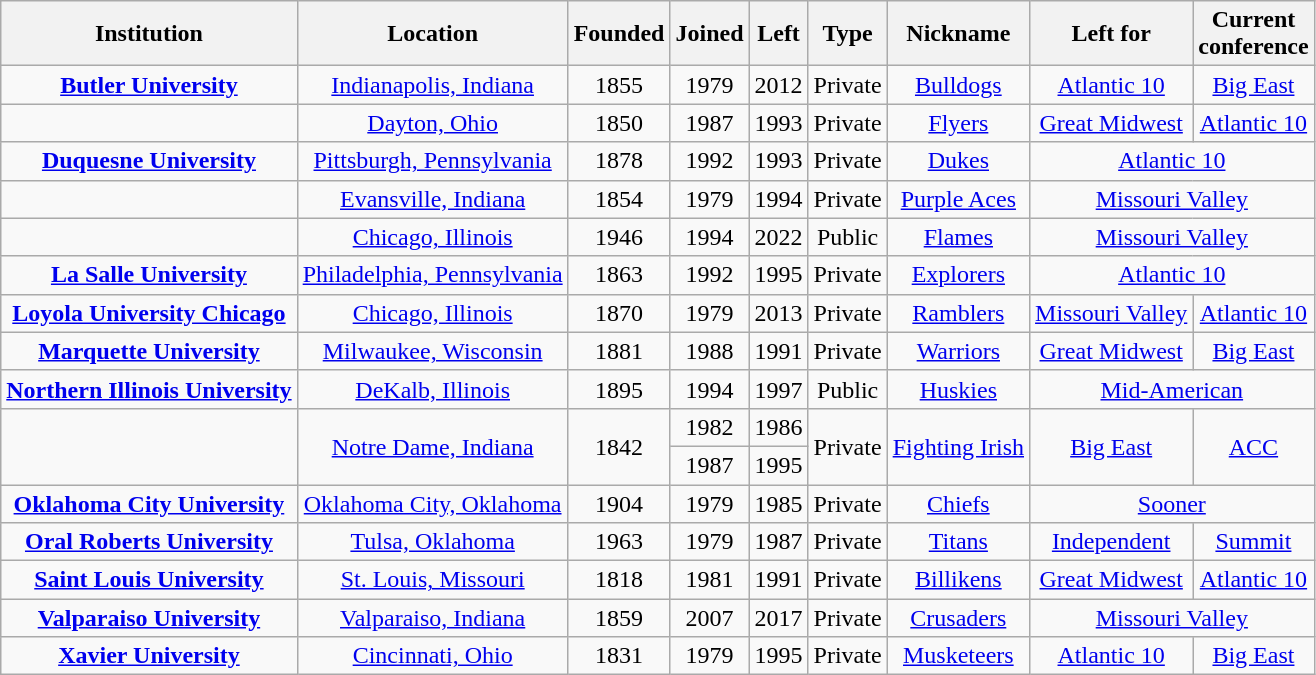<table class="wikitable sortable" style="text-align: center;">
<tr>
<th>Institution</th>
<th>Location</th>
<th>Founded</th>
<th>Joined</th>
<th>Left</th>
<th>Type</th>
<th>Nickname</th>
<th>Left for</th>
<th>Current<br>conference</th>
</tr>
<tr>
<td><strong><a href='#'>Butler University</a></strong></td>
<td><a href='#'>Indianapolis, Indiana</a></td>
<td>1855</td>
<td>1979</td>
<td>2012</td>
<td>Private</td>
<td><a href='#'>Bulldogs</a></td>
<td><a href='#'>Atlantic 10</a></td>
<td><a href='#'>Big East</a></td>
</tr>
<tr>
<td></td>
<td><a href='#'>Dayton, Ohio</a></td>
<td>1850</td>
<td>1987</td>
<td>1993</td>
<td>Private</td>
<td><a href='#'>Flyers</a></td>
<td><a href='#'>Great Midwest</a></td>
<td><a href='#'>Atlantic 10</a></td>
</tr>
<tr>
<td><strong><a href='#'>Duquesne University</a></strong></td>
<td><a href='#'>Pittsburgh, Pennsylvania</a></td>
<td>1878</td>
<td>1992</td>
<td>1993</td>
<td>Private</td>
<td><a href='#'>Dukes</a></td>
<td colspan="2"><a href='#'>Atlantic 10</a></td>
</tr>
<tr>
<td></td>
<td><a href='#'>Evansville, Indiana</a></td>
<td>1854</td>
<td>1979</td>
<td>1994</td>
<td>Private</td>
<td><a href='#'>Purple Aces</a></td>
<td colspan="2"><a href='#'>Missouri Valley</a></td>
</tr>
<tr>
<td></td>
<td><a href='#'>Chicago, Illinois</a></td>
<td>1946</td>
<td>1994</td>
<td>2022</td>
<td>Public</td>
<td><a href='#'>Flames</a></td>
<td colspan="2"><a href='#'>Missouri Valley</a></td>
</tr>
<tr>
<td><strong><a href='#'>La Salle University</a></strong></td>
<td><a href='#'>Philadelphia, Pennsylvania</a></td>
<td>1863</td>
<td>1992</td>
<td>1995</td>
<td>Private</td>
<td><a href='#'>Explorers</a></td>
<td colspan="2"><a href='#'>Atlantic 10</a></td>
</tr>
<tr>
<td><strong><a href='#'>Loyola University Chicago</a></strong></td>
<td><a href='#'>Chicago, Illinois</a></td>
<td>1870</td>
<td>1979</td>
<td>2013</td>
<td>Private</td>
<td><a href='#'>Ramblers</a></td>
<td><a href='#'>Missouri Valley</a></td>
<td><a href='#'>Atlantic 10</a></td>
</tr>
<tr>
<td><strong><a href='#'>Marquette University</a></strong></td>
<td><a href='#'>Milwaukee, Wisconsin</a></td>
<td>1881</td>
<td>1988</td>
<td>1991</td>
<td>Private</td>
<td><a href='#'>Warriors</a></td>
<td><a href='#'>Great Midwest</a></td>
<td><a href='#'>Big East</a></td>
</tr>
<tr>
<td><strong><a href='#'>Northern Illinois University</a></strong></td>
<td><a href='#'>DeKalb, Illinois</a></td>
<td>1895</td>
<td>1994</td>
<td>1997</td>
<td>Public</td>
<td><a href='#'>Huskies</a></td>
<td colspan="2"><a href='#'>Mid-American</a></td>
</tr>
<tr>
<td rowspan="2"></td>
<td rowspan="2"><a href='#'>Notre Dame, Indiana</a></td>
<td rowspan="2">1842</td>
<td>1982</td>
<td>1986</td>
<td rowspan="2">Private</td>
<td rowspan="2"><a href='#'>Fighting Irish</a></td>
<td rowspan="2"><a href='#'>Big East</a></td>
<td rowspan="2"><a href='#'>ACC</a></td>
</tr>
<tr>
<td>1987</td>
<td>1995</td>
</tr>
<tr>
<td><strong><a href='#'>Oklahoma City University</a></strong></td>
<td><a href='#'>Oklahoma City, Oklahoma</a></td>
<td>1904</td>
<td>1979</td>
<td>1985</td>
<td>Private</td>
<td><a href='#'>Chiefs</a></td>
<td colspan="2"><a href='#'>Sooner</a></td>
</tr>
<tr>
<td><strong><a href='#'>Oral Roberts University</a></strong></td>
<td><a href='#'>Tulsa, Oklahoma</a></td>
<td>1963</td>
<td>1979</td>
<td>1987</td>
<td>Private</td>
<td><a href='#'>Titans</a></td>
<td><a href='#'>Independent</a></td>
<td><a href='#'>Summit</a></td>
</tr>
<tr>
<td><strong><a href='#'>Saint Louis University</a></strong></td>
<td><a href='#'>St. Louis, Missouri</a></td>
<td>1818</td>
<td>1981</td>
<td>1991</td>
<td>Private</td>
<td><a href='#'>Billikens</a></td>
<td><a href='#'>Great Midwest</a></td>
<td><a href='#'>Atlantic 10</a></td>
</tr>
<tr>
<td><strong><a href='#'>Valparaiso University</a></strong></td>
<td><a href='#'>Valparaiso, Indiana</a></td>
<td>1859</td>
<td>2007</td>
<td>2017</td>
<td>Private</td>
<td><a href='#'>Crusaders</a></td>
<td colspan="2"><a href='#'>Missouri Valley</a></td>
</tr>
<tr>
<td><strong><a href='#'>Xavier University</a></strong></td>
<td><a href='#'>Cincinnati, Ohio</a></td>
<td>1831</td>
<td>1979</td>
<td>1995</td>
<td>Private</td>
<td><a href='#'>Musketeers</a></td>
<td><a href='#'>Atlantic 10</a></td>
<td><a href='#'>Big East</a></td>
</tr>
</table>
